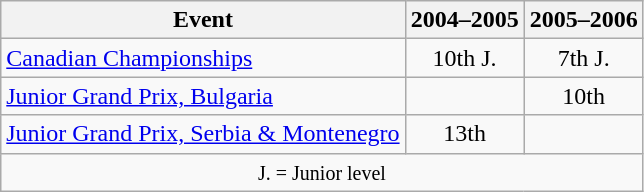<table class="wikitable" style="text-align:center">
<tr>
<th>Event</th>
<th>2004–2005</th>
<th>2005–2006</th>
</tr>
<tr>
<td align=left><a href='#'>Canadian Championships</a></td>
<td>10th J.</td>
<td>7th J.</td>
</tr>
<tr>
<td align=left><a href='#'>Junior Grand Prix, Bulgaria</a></td>
<td></td>
<td>10th</td>
</tr>
<tr>
<td align=left><a href='#'>Junior Grand Prix, Serbia & Montenegro</a></td>
<td>13th</td>
<td></td>
</tr>
<tr>
<td colspan=3 align=center><small> J. = Junior level </small></td>
</tr>
</table>
